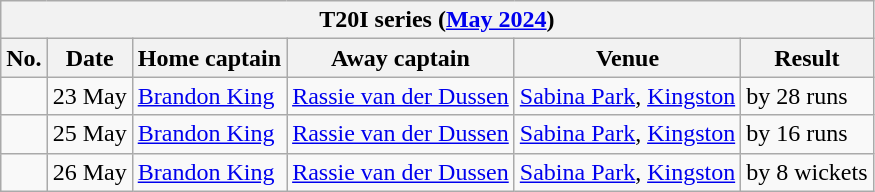<table class="wikitable">
<tr>
<th colspan="6">T20I series (<a href='#'>May 2024</a>)</th>
</tr>
<tr>
<th>No.</th>
<th>Date</th>
<th>Home captain</th>
<th>Away captain</th>
<th>Venue</th>
<th>Result</th>
</tr>
<tr>
<td></td>
<td>23 May</td>
<td><a href='#'>Brandon King</a></td>
<td><a href='#'>Rassie van der Dussen</a></td>
<td><a href='#'>Sabina Park</a>, <a href='#'>Kingston</a></td>
<td> by 28 runs</td>
</tr>
<tr>
<td></td>
<td>25 May</td>
<td><a href='#'>Brandon King</a></td>
<td><a href='#'>Rassie van der Dussen</a></td>
<td><a href='#'>Sabina Park</a>, <a href='#'>Kingston</a></td>
<td> by 16 runs</td>
</tr>
<tr>
<td></td>
<td>26 May</td>
<td><a href='#'>Brandon King</a></td>
<td><a href='#'>Rassie van der Dussen</a></td>
<td><a href='#'>Sabina Park</a>, <a href='#'>Kingston</a></td>
<td> by 8 wickets</td>
</tr>
</table>
